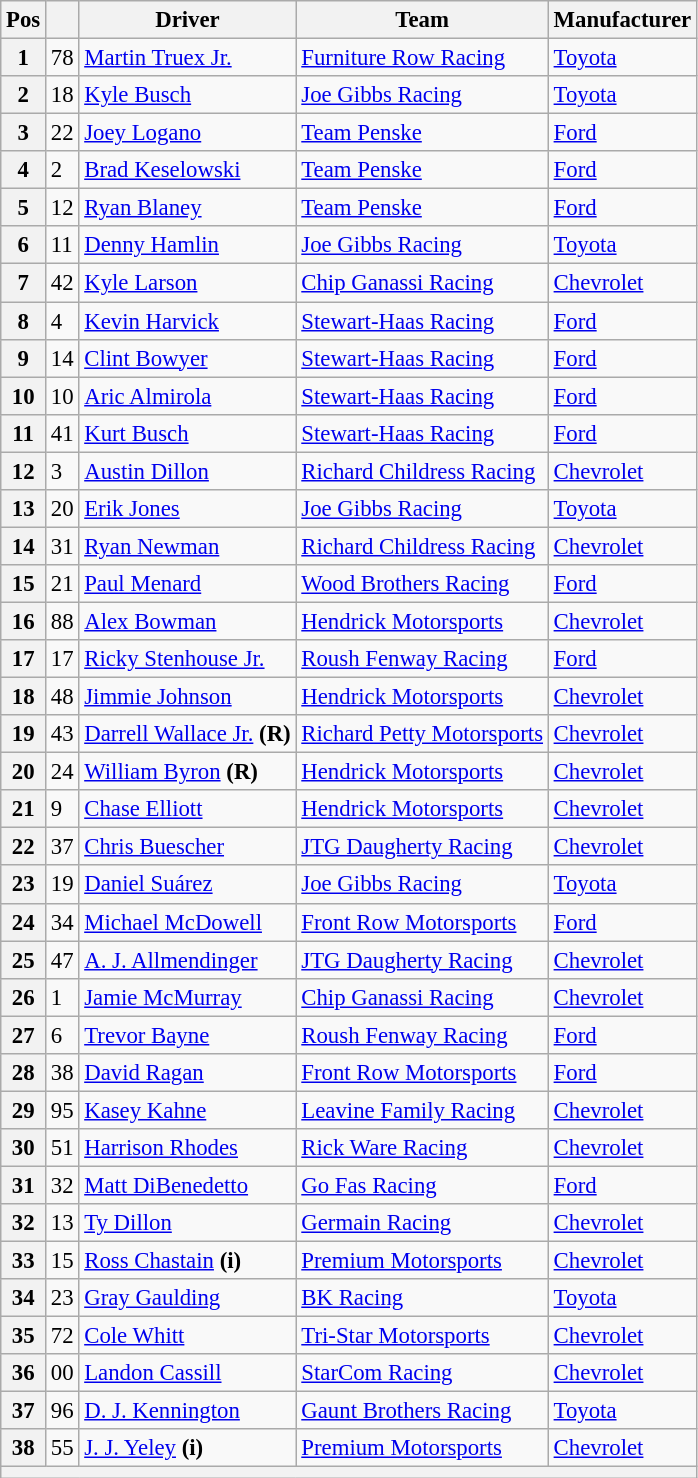<table class="wikitable" style="font-size:95%">
<tr>
<th>Pos</th>
<th></th>
<th>Driver</th>
<th>Team</th>
<th>Manufacturer</th>
</tr>
<tr>
<th>1</th>
<td>78</td>
<td><a href='#'>Martin Truex Jr.</a></td>
<td><a href='#'>Furniture Row Racing</a></td>
<td><a href='#'>Toyota</a></td>
</tr>
<tr>
<th>2</th>
<td>18</td>
<td><a href='#'>Kyle Busch</a></td>
<td><a href='#'>Joe Gibbs Racing</a></td>
<td><a href='#'>Toyota</a></td>
</tr>
<tr>
<th>3</th>
<td>22</td>
<td><a href='#'>Joey Logano</a></td>
<td><a href='#'>Team Penske</a></td>
<td><a href='#'>Ford</a></td>
</tr>
<tr>
<th>4</th>
<td>2</td>
<td><a href='#'>Brad Keselowski</a></td>
<td><a href='#'>Team Penske</a></td>
<td><a href='#'>Ford</a></td>
</tr>
<tr>
<th>5</th>
<td>12</td>
<td><a href='#'>Ryan Blaney</a></td>
<td><a href='#'>Team Penske</a></td>
<td><a href='#'>Ford</a></td>
</tr>
<tr>
<th>6</th>
<td>11</td>
<td><a href='#'>Denny Hamlin</a></td>
<td><a href='#'>Joe Gibbs Racing</a></td>
<td><a href='#'>Toyota</a></td>
</tr>
<tr>
<th>7</th>
<td>42</td>
<td><a href='#'>Kyle Larson</a></td>
<td><a href='#'>Chip Ganassi Racing</a></td>
<td><a href='#'>Chevrolet</a></td>
</tr>
<tr>
<th>8</th>
<td>4</td>
<td><a href='#'>Kevin Harvick</a></td>
<td><a href='#'>Stewart-Haas Racing</a></td>
<td><a href='#'>Ford</a></td>
</tr>
<tr>
<th>9</th>
<td>14</td>
<td><a href='#'>Clint Bowyer</a></td>
<td><a href='#'>Stewart-Haas Racing</a></td>
<td><a href='#'>Ford</a></td>
</tr>
<tr>
<th>10</th>
<td>10</td>
<td><a href='#'>Aric Almirola</a></td>
<td><a href='#'>Stewart-Haas Racing</a></td>
<td><a href='#'>Ford</a></td>
</tr>
<tr>
<th>11</th>
<td>41</td>
<td><a href='#'>Kurt Busch</a></td>
<td><a href='#'>Stewart-Haas Racing</a></td>
<td><a href='#'>Ford</a></td>
</tr>
<tr>
<th>12</th>
<td>3</td>
<td><a href='#'>Austin Dillon</a></td>
<td><a href='#'>Richard Childress Racing</a></td>
<td><a href='#'>Chevrolet</a></td>
</tr>
<tr>
<th>13</th>
<td>20</td>
<td><a href='#'>Erik Jones</a></td>
<td><a href='#'>Joe Gibbs Racing</a></td>
<td><a href='#'>Toyota</a></td>
</tr>
<tr>
<th>14</th>
<td>31</td>
<td><a href='#'>Ryan Newman</a></td>
<td><a href='#'>Richard Childress Racing</a></td>
<td><a href='#'>Chevrolet</a></td>
</tr>
<tr>
<th>15</th>
<td>21</td>
<td><a href='#'>Paul Menard</a></td>
<td><a href='#'>Wood Brothers Racing</a></td>
<td><a href='#'>Ford</a></td>
</tr>
<tr>
<th>16</th>
<td>88</td>
<td><a href='#'>Alex Bowman</a></td>
<td><a href='#'>Hendrick Motorsports</a></td>
<td><a href='#'>Chevrolet</a></td>
</tr>
<tr>
<th>17</th>
<td>17</td>
<td><a href='#'>Ricky Stenhouse Jr.</a></td>
<td><a href='#'>Roush Fenway Racing</a></td>
<td><a href='#'>Ford</a></td>
</tr>
<tr>
<th>18</th>
<td>48</td>
<td><a href='#'>Jimmie Johnson</a></td>
<td><a href='#'>Hendrick Motorsports</a></td>
<td><a href='#'>Chevrolet</a></td>
</tr>
<tr>
<th>19</th>
<td>43</td>
<td><a href='#'>Darrell Wallace Jr.</a> <strong>(R)</strong></td>
<td><a href='#'>Richard Petty Motorsports</a></td>
<td><a href='#'>Chevrolet</a></td>
</tr>
<tr>
<th>20</th>
<td>24</td>
<td><a href='#'>William Byron</a> <strong>(R)</strong></td>
<td><a href='#'>Hendrick Motorsports</a></td>
<td><a href='#'>Chevrolet</a></td>
</tr>
<tr>
<th>21</th>
<td>9</td>
<td><a href='#'>Chase Elliott</a></td>
<td><a href='#'>Hendrick Motorsports</a></td>
<td><a href='#'>Chevrolet</a></td>
</tr>
<tr>
<th>22</th>
<td>37</td>
<td><a href='#'>Chris Buescher</a></td>
<td><a href='#'>JTG Daugherty Racing</a></td>
<td><a href='#'>Chevrolet</a></td>
</tr>
<tr>
<th>23</th>
<td>19</td>
<td><a href='#'>Daniel Suárez</a></td>
<td><a href='#'>Joe Gibbs Racing</a></td>
<td><a href='#'>Toyota</a></td>
</tr>
<tr>
<th>24</th>
<td>34</td>
<td><a href='#'>Michael McDowell</a></td>
<td><a href='#'>Front Row Motorsports</a></td>
<td><a href='#'>Ford</a></td>
</tr>
<tr>
<th>25</th>
<td>47</td>
<td><a href='#'>A. J. Allmendinger</a></td>
<td><a href='#'>JTG Daugherty Racing</a></td>
<td><a href='#'>Chevrolet</a></td>
</tr>
<tr>
<th>26</th>
<td>1</td>
<td><a href='#'>Jamie McMurray</a></td>
<td><a href='#'>Chip Ganassi Racing</a></td>
<td><a href='#'>Chevrolet</a></td>
</tr>
<tr>
<th>27</th>
<td>6</td>
<td><a href='#'>Trevor Bayne</a></td>
<td><a href='#'>Roush Fenway Racing</a></td>
<td><a href='#'>Ford</a></td>
</tr>
<tr>
<th>28</th>
<td>38</td>
<td><a href='#'>David Ragan</a></td>
<td><a href='#'>Front Row Motorsports</a></td>
<td><a href='#'>Ford</a></td>
</tr>
<tr>
<th>29</th>
<td>95</td>
<td><a href='#'>Kasey Kahne</a></td>
<td><a href='#'>Leavine Family Racing</a></td>
<td><a href='#'>Chevrolet</a></td>
</tr>
<tr>
<th>30</th>
<td>51</td>
<td><a href='#'>Harrison Rhodes</a></td>
<td><a href='#'>Rick Ware Racing</a></td>
<td><a href='#'>Chevrolet</a></td>
</tr>
<tr>
<th>31</th>
<td>32</td>
<td><a href='#'>Matt DiBenedetto</a></td>
<td><a href='#'>Go Fas Racing</a></td>
<td><a href='#'>Ford</a></td>
</tr>
<tr>
<th>32</th>
<td>13</td>
<td><a href='#'>Ty Dillon</a></td>
<td><a href='#'>Germain Racing</a></td>
<td><a href='#'>Chevrolet</a></td>
</tr>
<tr>
<th>33</th>
<td>15</td>
<td><a href='#'>Ross Chastain</a> <strong>(i)</strong></td>
<td><a href='#'>Premium Motorsports</a></td>
<td><a href='#'>Chevrolet</a></td>
</tr>
<tr>
<th>34</th>
<td>23</td>
<td><a href='#'>Gray Gaulding</a></td>
<td><a href='#'>BK Racing</a></td>
<td><a href='#'>Toyota</a></td>
</tr>
<tr>
<th>35</th>
<td>72</td>
<td><a href='#'>Cole Whitt</a></td>
<td><a href='#'>Tri-Star Motorsports</a></td>
<td><a href='#'>Chevrolet</a></td>
</tr>
<tr>
<th>36</th>
<td>00</td>
<td><a href='#'>Landon Cassill</a></td>
<td><a href='#'>StarCom Racing</a></td>
<td><a href='#'>Chevrolet</a></td>
</tr>
<tr>
<th>37</th>
<td>96</td>
<td><a href='#'>D. J. Kennington</a></td>
<td><a href='#'>Gaunt Brothers Racing</a></td>
<td><a href='#'>Toyota</a></td>
</tr>
<tr>
<th>38</th>
<td>55</td>
<td><a href='#'>J. J. Yeley</a> <strong>(i)</strong></td>
<td><a href='#'>Premium Motorsports</a></td>
<td><a href='#'>Chevrolet</a></td>
</tr>
<tr>
<th colspan="8"></th>
</tr>
</table>
